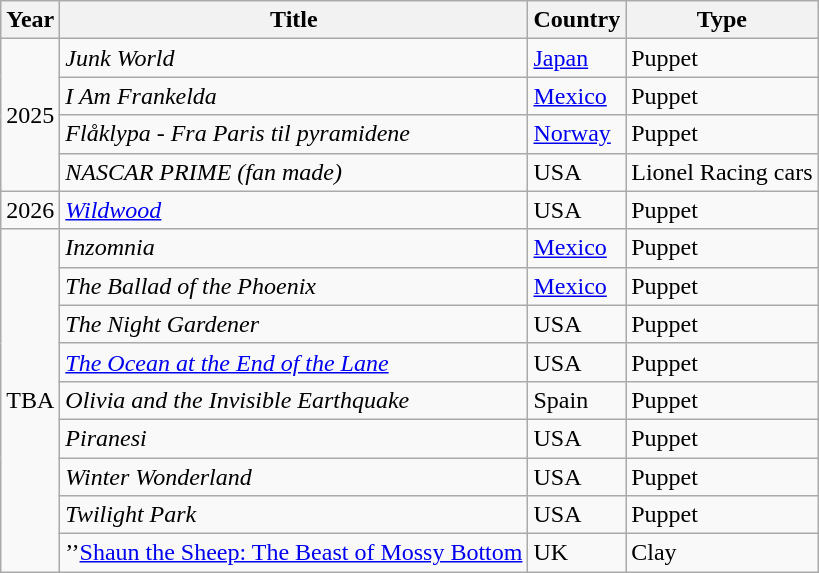<table class="wikitable sortable">
<tr>
<th>Year</th>
<th>Title</th>
<th>Country</th>
<th>Type</th>
</tr>
<tr>
<td rowspan="4">2025</td>
<td><em>Junk World</em></td>
<td><a href='#'>Japan</a></td>
<td>Puppet</td>
</tr>
<tr>
<td><em>I Am Frankelda</em></td>
<td><a href='#'>Mexico</a></td>
<td>Puppet</td>
</tr>
<tr>
<td><em>Flåklypa - Fra Paris til pyramidene</em></td>
<td><a href='#'>Norway</a></td>
<td>Puppet</td>
</tr>
<tr>
<td><em>NASCAR PRIME (fan made)</em></td>
<td>USA</td>
<td>Lionel Racing cars</td>
</tr>
<tr>
<td rowspan="1">2026</td>
<td><em><a href='#'>Wildwood</a></em></td>
<td>USA</td>
<td>Puppet</td>
</tr>
<tr>
<td rowspan="9">TBA</td>
<td><em>Inzomnia</em></td>
<td><a href='#'>Mexico</a></td>
<td>Puppet</td>
</tr>
<tr>
<td><em>The Ballad of the Phoenix</em></td>
<td><a href='#'>Mexico</a></td>
<td>Puppet</td>
</tr>
<tr>
<td><em>The Night Gardener</em></td>
<td>USA</td>
<td>Puppet</td>
</tr>
<tr>
<td><em><a href='#'>The Ocean at the End of the Lane</a></em></td>
<td>USA</td>
<td>Puppet</td>
</tr>
<tr>
<td><em>Olivia and the Invisible Earthquake</em></td>
<td>Spain</td>
<td>Puppet</td>
</tr>
<tr>
<td><em>Piranesi</em></td>
<td>USA</td>
<td>Puppet</td>
</tr>
<tr>
<td><em>Winter Wonderland</em></td>
<td>USA</td>
<td>Puppet</td>
</tr>
<tr>
<td><em>Twilight Park</em></td>
<td>USA</td>
<td>Puppet</td>
</tr>
<tr>
<td>’’<a href='#'>Shaun the Sheep: The Beast of Mossy Bottom</a></td>
<td>UK</td>
<td>Clay</td>
</tr>
</table>
